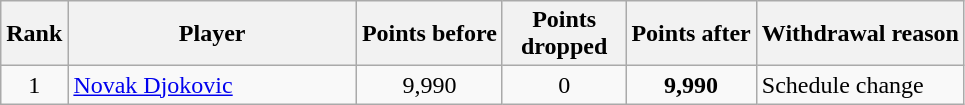<table class="wikitable sortable">
<tr>
<th>Rank</th>
<th style="width:185px;">Player</th>
<th>Points before</th>
<th style="width:75px;">Points dropped</th>
<th>Points after</th>
<th>Withdrawal reason</th>
</tr>
<tr>
<td style="text-align:center;">1</td>
<td> <a href='#'>Novak Djokovic</a></td>
<td style="text-align:center;">9,990</td>
<td style="text-align:center;">0</td>
<td style="text-align:center;"><strong>9,990</strong></td>
<td>Schedule change </td>
</tr>
</table>
